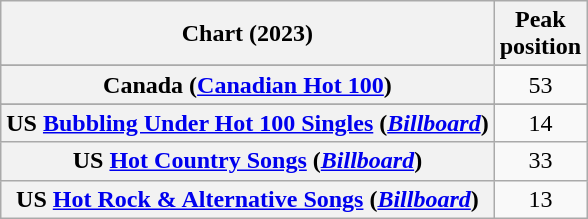<table class="wikitable sortable plainrowheaders" style="text-align:center">
<tr>
<th scope="col">Chart (2023)</th>
<th scope="col">Peak<br>position</th>
</tr>
<tr>
</tr>
<tr>
<th scope="row">Canada (<a href='#'>Canadian Hot 100</a>)</th>
<td>53</td>
</tr>
<tr>
</tr>
<tr>
<th scope="row">US <a href='#'>Bubbling Under Hot 100 Singles</a> (<em><a href='#'>Billboard</a></em>)</th>
<td>14</td>
</tr>
<tr>
<th scope="row">US <a href='#'>Hot Country Songs</a> (<em><a href='#'>Billboard</a></em>)</th>
<td>33</td>
</tr>
<tr>
<th scope="row">US <a href='#'>Hot Rock & Alternative Songs</a> (<em><a href='#'>Billboard</a></em>)</th>
<td>13</td>
</tr>
</table>
